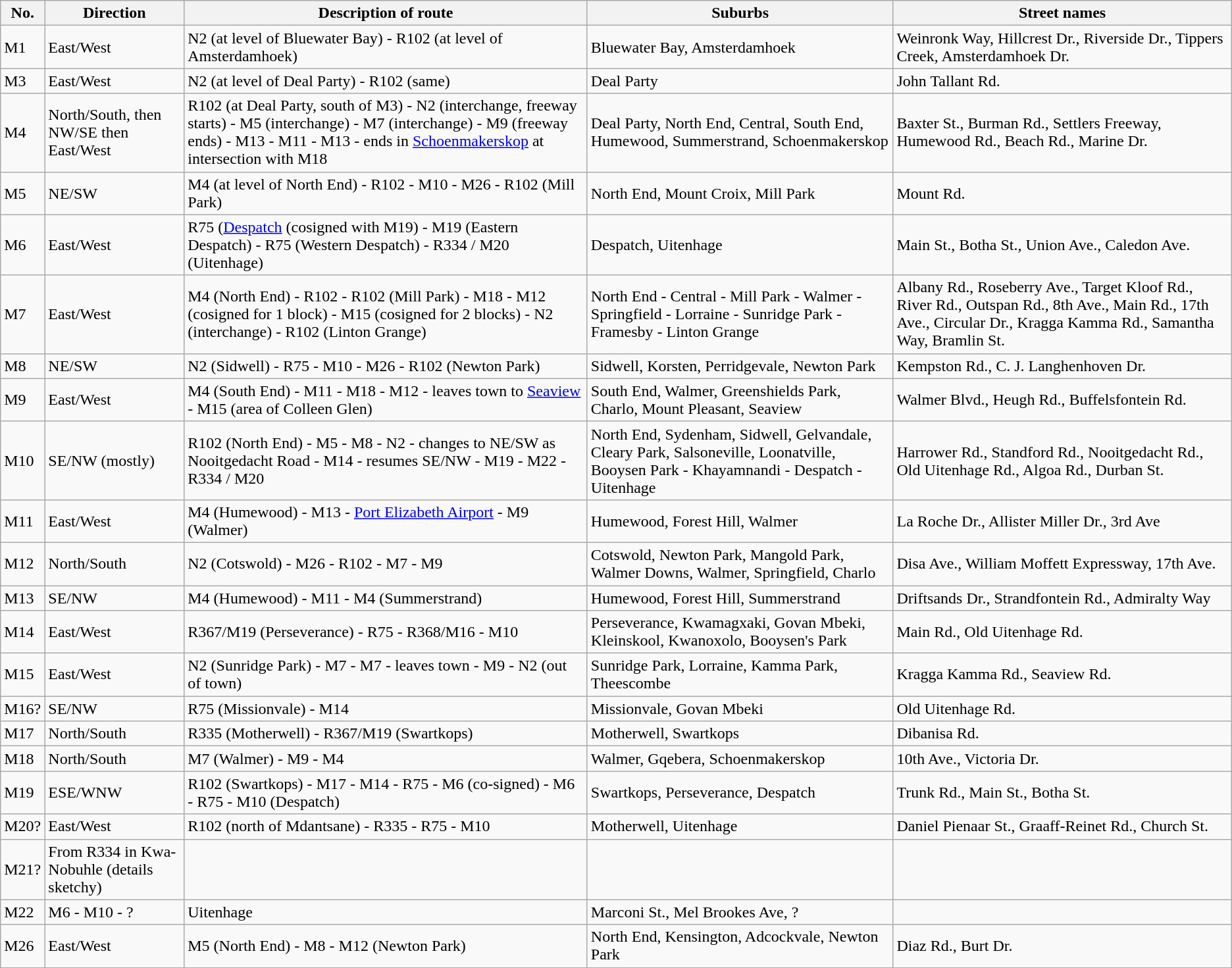<table class="wikitable">
<tr>
<th>No.</th>
<th>Direction</th>
<th>Description of route</th>
<th>Suburbs</th>
<th>Street names</th>
</tr>
<tr>
<td>M1</td>
<td>East/West</td>
<td>N2 (at level of Bluewater Bay) - R102 (at level of Amsterdamhoek)</td>
<td>Bluewater Bay, Amsterdamhoek</td>
<td>Weinronk Way, Hillcrest Dr., Riverside Dr., Tippers Creek, Amsterdamhoek Dr.</td>
</tr>
<tr>
<td>M3</td>
<td>East/West</td>
<td>N2 (at level of Deal Party) - R102 (same)</td>
<td>Deal Party</td>
<td>John Tallant Rd.</td>
</tr>
<tr>
<td>M4</td>
<td>North/South, then NW/SE then East/West</td>
<td>R102 (at Deal Party, south of M3) - N2 (interchange, freeway starts) - M5 (interchange) - M7 (interchange) - M9 (freeway ends) - M13 - M11 - M13 - ends in <a href='#'>Schoenmakerskop</a> at intersection with M18</td>
<td>Deal Party, North End, Central, South End, Humewood, Summerstrand, Schoenmakerskop</td>
<td>Baxter St., Burman Rd., Settlers Freeway, Humewood Rd., Beach Rd., Marine Dr.</td>
</tr>
<tr>
<td>M5</td>
<td>NE/SW</td>
<td>M4 (at level of North End) - R102 - M10 - M26 - R102 (Mill Park)</td>
<td>North End, Mount Croix, Mill Park</td>
<td>Mount Rd.</td>
</tr>
<tr>
<td>M6</td>
<td>East/West</td>
<td>R75 (<a href='#'>Despatch</a> (cosigned with M19) - M19 (Eastern Despatch) - R75 (Western Despatch) -  R334 / M20 (Uitenhage)</td>
<td>Despatch, Uitenhage</td>
<td>Main St., Botha St., Union Ave., Caledon Ave.</td>
</tr>
<tr>
<td>M7</td>
<td>East/West</td>
<td>M4 (North End) - R102 - R102 (Mill Park) - M18 - M12 (cosigned for 1 block) - M15 (cosigned for 2 blocks) - N2 (interchange) - R102 (Linton Grange)</td>
<td>North End - Central - Mill Park - Walmer - Springfield - Lorraine - Sunridge Park - Framesby - Linton Grange</td>
<td>Albany Rd., Roseberry Ave., Target Kloof Rd., River Rd., Outspan Rd., 8th Ave., Main Rd., 17th Ave., Circular Dr., Kragga Kamma Rd., Samantha Way, Bramlin St.</td>
</tr>
<tr>
<td>M8</td>
<td>NE/SW</td>
<td>N2 (Sidwell) - R75 - M10 - M26 - R102 (Newton Park)</td>
<td>Sidwell, Korsten, Perridgevale, Newton Park</td>
<td>Kempston Rd., C. J. Langhenhoven Dr.</td>
</tr>
<tr>
<td>M9</td>
<td>East/West</td>
<td>M4 (South End) - M11 - M18 - M12 - leaves town to <a href='#'>Seaview</a> - M15 (area of Colleen Glen)</td>
<td>South End, Walmer, Greenshields Park, Charlo, Mount Pleasant, Seaview</td>
<td>Walmer Blvd., Heugh Rd., Buffelsfontein Rd.</td>
</tr>
<tr>
<td>M10</td>
<td>SE/NW (mostly)</td>
<td>R102 (North End) - M5 - M8 - N2 - changes to NE/SW as Nooitgedacht Road - M14 - resumes SE/NW - M19 - M22 - R334 / M20</td>
<td>North End, Sydenham, Sidwell, Gelvandale, Cleary Park, Salsoneville, Loonatville, Booysen Park - Khayamnandi - Despatch - Uitenhage</td>
<td>Harrower Rd., Standford Rd., Nooitgedacht Rd., Old Uitenhage Rd., Algoa Rd., Durban St.</td>
</tr>
<tr>
<td>M11</td>
<td>East/West</td>
<td>M4 (Humewood) - M13 - <a href='#'>Port Elizabeth Airport</a> - M9 (Walmer)</td>
<td>Humewood, Forest Hill, Walmer</td>
<td>La Roche Dr., Allister Miller Dr., 3rd Ave</td>
</tr>
<tr>
<td>M12</td>
<td>North/South</td>
<td>N2 (Cotswold) - M26 - R102 - M7 - M9</td>
<td>Cotswold, Newton Park, Mangold Park, Walmer Downs, Walmer, Springfield, Charlo</td>
<td>Disa Ave., William Moffett Expressway, 17th Ave.</td>
</tr>
<tr>
<td>M13</td>
<td>SE/NW</td>
<td>M4 (Humewood) - M11 - M4 (Summerstrand)</td>
<td>Humewood, Forest Hill, Summerstrand</td>
<td>Driftsands Dr., Strandfontein Rd., Admiralty Way</td>
</tr>
<tr>
<td>M14</td>
<td>East/West</td>
<td>R367/M19 (Perseverance) - R75 - R368/M16 - M10</td>
<td>Perseverance, Kwamagxaki, Govan Mbeki, Kleinskool, Kwanoxolo, Booysen's Park</td>
<td>Main Rd., Old Uitenhage Rd.</td>
</tr>
<tr>
<td>M15</td>
<td>East/West</td>
<td>N2 (Sunridge Park) - M7 - M7 - leaves town - M9 - N2 (out of town)</td>
<td>Sunridge Park, Lorraine, Kamma Park, Theescombe</td>
<td>Kragga Kamma Rd., Seaview Rd.</td>
</tr>
<tr>
<td>M16?</td>
<td>SE/NW</td>
<td>R75 (Missionvale) - M14</td>
<td>Missionvale, Govan Mbeki</td>
<td>Old Uitenhage Rd.</td>
</tr>
<tr>
<td>M17</td>
<td>North/South</td>
<td>R335 (Motherwell) - R367/M19 (Swartkops)</td>
<td>Motherwell, Swartkops</td>
<td>Dibanisa Rd.</td>
</tr>
<tr>
<td>M18</td>
<td>North/South</td>
<td>M7 (Walmer) - M9 - M4</td>
<td>Walmer, Gqebera, Schoenmakerskop</td>
<td>10th Ave., Victoria Dr.</td>
</tr>
<tr>
<td>M19</td>
<td>ESE/WNW</td>
<td>R102 (Swartkops) - M17 - M14 - R75 - M6 (co-signed) - M6 - R75 - M10 (Despatch)</td>
<td>Swartkops, Perseverance, Despatch</td>
<td>Trunk Rd., Main St., Botha St.</td>
</tr>
<tr>
<td>M20?</td>
<td>East/West</td>
<td>R102 (north of Mdantsane) - R335 -  R75 - M10</td>
<td>Motherwell, Uitenhage</td>
<td>Daniel Pienaar St.,  Graaff-Reinet Rd., Church St.</td>
</tr>
<tr>
<td>M21?</td>
<td>From R334 in Kwa-Nobuhle (details sketchy)</td>
<td></td>
<td></td>
<td></td>
</tr>
<tr>
<td>M22</td>
<td>M6 - M10 - ?</td>
<td>Uitenhage</td>
<td>Marconi St., Mel Brookes Ave, ?</td>
<td></td>
</tr>
<tr>
<td>M26</td>
<td>East/West</td>
<td>M5 (North End) - M8 - M12 (Newton Park)</td>
<td>North End, Kensington, Adcockvale, Newton Park</td>
<td>Diaz Rd., Burt Dr.</td>
</tr>
</table>
